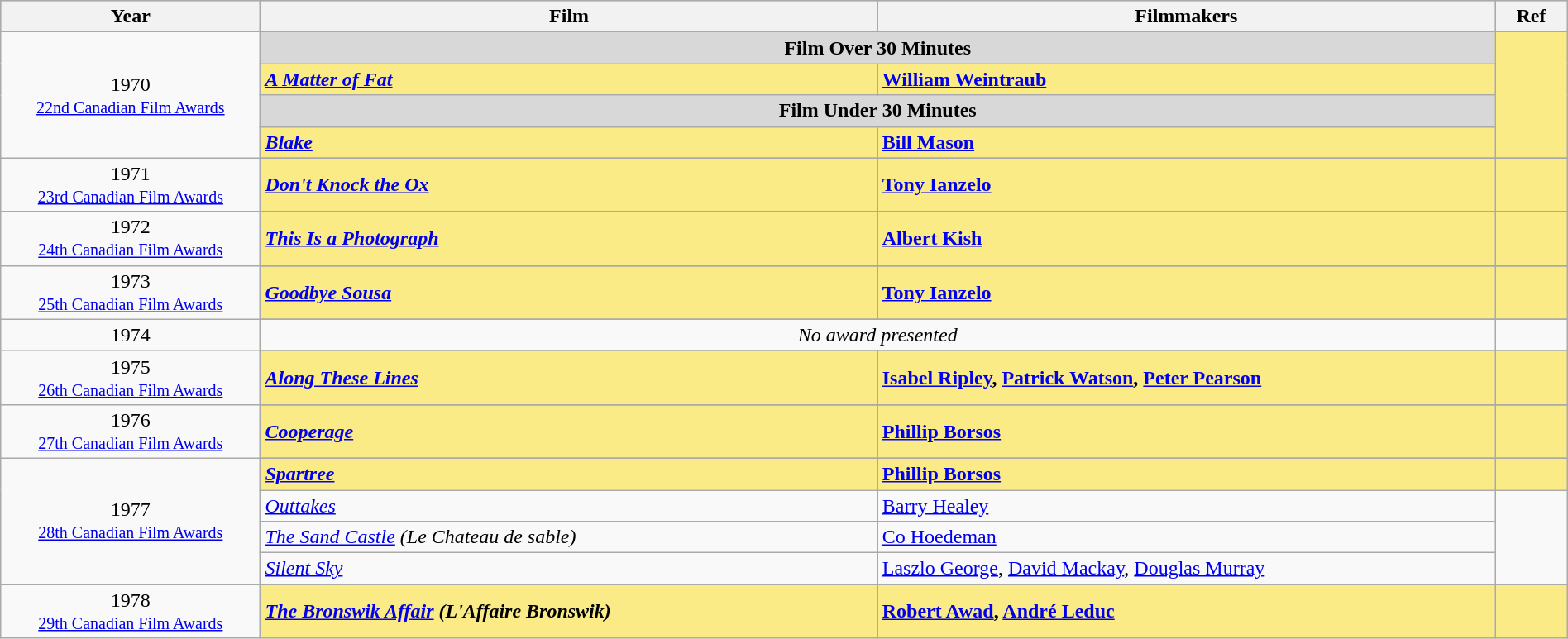<table class="wikitable" style="width:100%;">
<tr style="background:#bebebe;">
<th style="width:8%;">Year</th>
<th style="width:19%;">Film</th>
<th style="width:19%;">Filmmakers</th>
<th style="width:2%;">Ref</th>
</tr>
<tr>
<td rowspan=5 align="center">1970 <br> <small><a href='#'>22nd Canadian Film Awards</a></small></td>
</tr>
<tr>
<td colspan=2 align=center style="background:#D8D8D8;"><strong>Film Over 30 Minutes</strong></td>
<td style="background:#FAEB86;" rowspan=4></td>
</tr>
<tr style="background:#FAEB86;">
<td><strong><em><a href='#'>A Matter of Fat</a></em></strong></td>
<td><strong><a href='#'>William Weintraub</a></strong></td>
</tr>
<tr>
<td colspan=2 align=center style="background:#D8D8D8;"><strong>Film Under 30 Minutes</strong></td>
</tr>
<tr style="background:#FAEB86;">
<td><strong><em><a href='#'>Blake</a></em></strong></td>
<td><strong><a href='#'>Bill Mason</a></strong></td>
</tr>
<tr>
<td rowspan=2 align="center">1971 <br> <small><a href='#'>23rd Canadian Film Awards</a></small></td>
</tr>
<tr style="background:#FAEB86;">
<td><strong><em><a href='#'>Don't Knock the Ox</a></em></strong></td>
<td><strong><a href='#'>Tony Ianzelo</a></strong></td>
<td></td>
</tr>
<tr>
<td rowspan=2 align="center">1972 <br> <small><a href='#'>24th Canadian Film Awards</a></small></td>
</tr>
<tr style="background:#FAEB86;">
<td><strong><em><a href='#'>This Is a Photograph</a></em></strong></td>
<td><strong><a href='#'>Albert Kish</a></strong></td>
<td></td>
</tr>
<tr>
<td rowspan=2 align="center">1973 <br> <small><a href='#'>25th Canadian Film Awards</a></small></td>
</tr>
<tr style="background:#FAEB86;">
<td><strong><em><a href='#'>Goodbye Sousa</a></em></strong></td>
<td><strong><a href='#'>Tony Ianzelo</a></strong></td>
<td></td>
</tr>
<tr>
<td rowspan=2 align="center">1974</td>
</tr>
<tr>
<td colspan=2 align=center><em>No award presented</em></td>
<td></td>
</tr>
<tr>
<td rowspan=2 align="center">1975 <br> <small><a href='#'>26th Canadian Film Awards</a></small></td>
</tr>
<tr style="background:#FAEB86;">
<td><strong><em><a href='#'>Along These Lines</a></em></strong></td>
<td><strong><a href='#'>Isabel Ripley</a>, <a href='#'>Patrick Watson</a>, <a href='#'>Peter Pearson</a></strong></td>
<td></td>
</tr>
<tr>
<td rowspan=2 align="center">1976 <br> <small><a href='#'>27th Canadian Film Awards</a></small></td>
</tr>
<tr style="background:#FAEB86;">
<td><strong><em><a href='#'>Cooperage</a></em></strong></td>
<td><strong><a href='#'>Phillip Borsos</a></strong></td>
<td></td>
</tr>
<tr>
<td rowspan=5 align="center">1977 <br> <small><a href='#'>28th Canadian Film Awards</a></small></td>
</tr>
<tr style="background:#FAEB86;">
<td><strong><em><a href='#'>Spartree</a></em></strong></td>
<td><strong><a href='#'>Phillip Borsos</a></strong></td>
<td></td>
</tr>
<tr>
<td><em><a href='#'>Outtakes</a></em></td>
<td><a href='#'>Barry Healey</a></td>
<td rowspan=3></td>
</tr>
<tr>
<td><em><a href='#'>The Sand Castle</a> (Le Chateau de sable)</em></td>
<td><a href='#'>Co Hoedeman</a></td>
</tr>
<tr>
<td><em><a href='#'>Silent Sky</a></em></td>
<td><a href='#'>Laszlo George</a>, <a href='#'>David Mackay</a>, <a href='#'>Douglas Murray</a></td>
</tr>
<tr>
<td rowspan=2 align="center">1978 <br> <small><a href='#'>29th Canadian Film Awards</a></small></td>
</tr>
<tr style="background:#FAEB86;">
<td><strong><em><a href='#'>The Bronswik Affair</a> (L'Affaire Bronswik)</em></strong></td>
<td><strong><a href='#'>Robert Awad</a>, <a href='#'>André Leduc</a></strong></td>
<td></td>
</tr>
</table>
